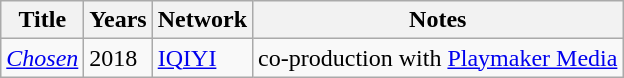<table class="wikitable sortable">
<tr>
<th>Title</th>
<th>Years</th>
<th>Network</th>
<th>Notes</th>
</tr>
<tr>
<td><em><a href='#'>Chosen</a></em></td>
<td>2018</td>
<td><a href='#'>IQIYI</a></td>
<td>co-production with <a href='#'>Playmaker Media</a></td>
</tr>
</table>
